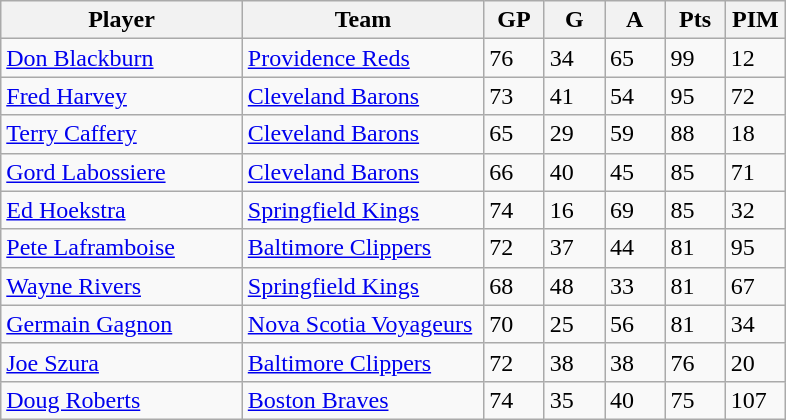<table class="wikitable">
<tr>
<th bgcolor="#DDDDFF" width="30%">Player</th>
<th bgcolor="#DDDDFF" width="30%">Team</th>
<th bgcolor="#DDDDFF" width="7.5%">GP</th>
<th bgcolor="#DDDDFF" width="7.5%">G</th>
<th bgcolor="#DDDDFF" width="7.5%">A</th>
<th bgcolor="#DDDDFF" width="7.5%">Pts</th>
<th bgcolor="#DDDDFF" width="7.5%">PIM</th>
</tr>
<tr>
<td><a href='#'>Don Blackburn</a></td>
<td><a href='#'>Providence Reds</a></td>
<td>76</td>
<td>34</td>
<td>65</td>
<td>99</td>
<td>12</td>
</tr>
<tr>
<td><a href='#'>Fred Harvey</a></td>
<td><a href='#'>Cleveland Barons</a></td>
<td>73</td>
<td>41</td>
<td>54</td>
<td>95</td>
<td>72</td>
</tr>
<tr>
<td><a href='#'>Terry Caffery</a></td>
<td><a href='#'>Cleveland Barons</a></td>
<td>65</td>
<td>29</td>
<td>59</td>
<td>88</td>
<td>18</td>
</tr>
<tr>
<td><a href='#'>Gord Labossiere</a></td>
<td><a href='#'>Cleveland Barons</a></td>
<td>66</td>
<td>40</td>
<td>45</td>
<td>85</td>
<td>71</td>
</tr>
<tr>
<td><a href='#'>Ed Hoekstra</a></td>
<td><a href='#'>Springfield Kings</a></td>
<td>74</td>
<td>16</td>
<td>69</td>
<td>85</td>
<td>32</td>
</tr>
<tr>
<td><a href='#'>Pete Laframboise</a></td>
<td><a href='#'>Baltimore Clippers</a></td>
<td>72</td>
<td>37</td>
<td>44</td>
<td>81</td>
<td>95</td>
</tr>
<tr>
<td><a href='#'>Wayne Rivers</a></td>
<td><a href='#'>Springfield Kings</a></td>
<td>68</td>
<td>48</td>
<td>33</td>
<td>81</td>
<td>67</td>
</tr>
<tr>
<td><a href='#'>Germain Gagnon</a></td>
<td><a href='#'>Nova Scotia Voyageurs</a></td>
<td>70</td>
<td>25</td>
<td>56</td>
<td>81</td>
<td>34</td>
</tr>
<tr>
<td><a href='#'>Joe Szura</a></td>
<td><a href='#'>Baltimore Clippers</a></td>
<td>72</td>
<td>38</td>
<td>38</td>
<td>76</td>
<td>20</td>
</tr>
<tr>
<td><a href='#'>Doug Roberts</a></td>
<td><a href='#'>Boston Braves</a></td>
<td>74</td>
<td>35</td>
<td>40</td>
<td>75</td>
<td>107</td>
</tr>
</table>
